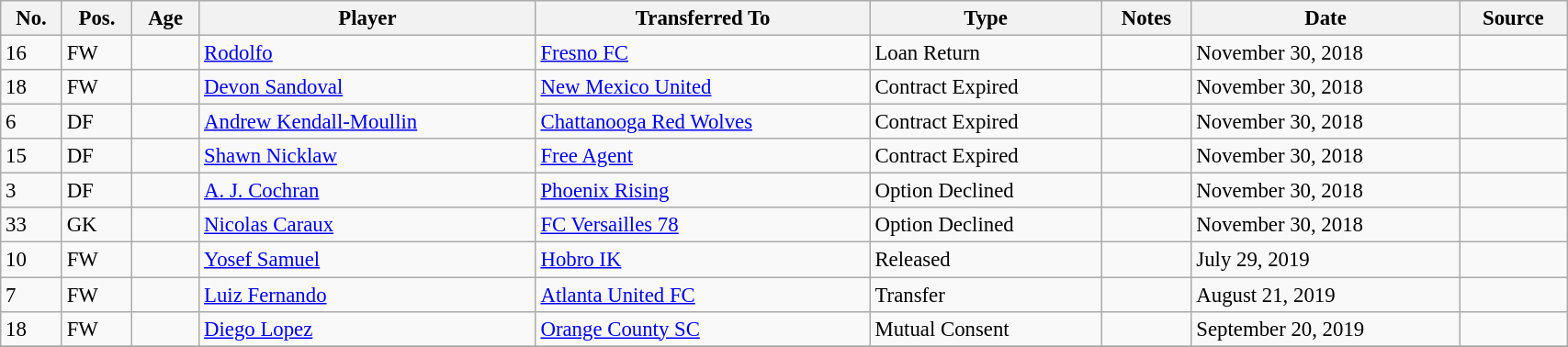<table class="wikitable sortable" style="width:90%; text-align:center; font-size:95%; text-align:left;">
<tr>
<th><strong>No.</strong></th>
<th><strong>Pos.</strong></th>
<th><strong>Age</strong></th>
<th><strong>Player</strong></th>
<th><strong>Transferred To</strong></th>
<th><strong>Type</strong></th>
<th><strong>Notes</strong></th>
<th><strong>Date</strong></th>
<th><strong>Source</strong></th>
</tr>
<tr>
<td>16</td>
<td>FW</td>
<td></td>
<td> <a href='#'>Rodolfo</a></td>
<td> <a href='#'>Fresno FC</a></td>
<td>Loan Return</td>
<td></td>
<td>November 30, 2018</td>
<td></td>
</tr>
<tr>
<td>18</td>
<td>FW</td>
<td></td>
<td> <a href='#'>Devon Sandoval</a></td>
<td> <a href='#'>New Mexico United</a></td>
<td>Contract Expired</td>
<td></td>
<td>November 30, 2018</td>
<td></td>
</tr>
<tr>
<td>6</td>
<td>DF</td>
<td></td>
<td> <a href='#'>Andrew Kendall-Moullin</a></td>
<td> <a href='#'>Chattanooga Red Wolves</a></td>
<td>Contract Expired</td>
<td></td>
<td>November 30, 2018</td>
<td></td>
</tr>
<tr>
<td>15</td>
<td>DF</td>
<td></td>
<td> <a href='#'>Shawn Nicklaw</a></td>
<td><a href='#'>Free Agent</a></td>
<td>Contract Expired</td>
<td></td>
<td>November 30, 2018</td>
<td></td>
</tr>
<tr>
<td>3</td>
<td>DF</td>
<td></td>
<td> <a href='#'>A. J. Cochran</a></td>
<td> <a href='#'>Phoenix Rising</a></td>
<td>Option Declined</td>
<td></td>
<td>November 30, 2018</td>
<td></td>
</tr>
<tr>
<td>33</td>
<td>GK</td>
<td></td>
<td> <a href='#'>Nicolas Caraux</a></td>
<td> <a href='#'>FC Versailles 78</a></td>
<td>Option Declined</td>
<td></td>
<td>November 30, 2018</td>
<td></td>
</tr>
<tr>
<td>10</td>
<td>FW</td>
<td></td>
<td> <a href='#'>Yosef Samuel</a></td>
<td> <a href='#'>Hobro IK</a></td>
<td>Released</td>
<td></td>
<td>July 29, 2019</td>
<td></td>
</tr>
<tr>
<td>7</td>
<td>FW</td>
<td></td>
<td> <a href='#'>Luiz Fernando</a></td>
<td> <a href='#'>Atlanta United FC</a></td>
<td>Transfer</td>
<td></td>
<td>August 21, 2019</td>
<td></td>
</tr>
<tr>
<td>18</td>
<td>FW</td>
<td></td>
<td> <a href='#'>Diego Lopez</a></td>
<td> <a href='#'>Orange County SC</a></td>
<td>Mutual Consent</td>
<td></td>
<td>September 20, 2019</td>
<td></td>
</tr>
<tr>
</tr>
</table>
